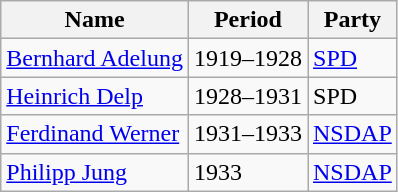<table class="wikitable">
<tr>
<th>Name</th>
<th>Period</th>
<th>Party</th>
</tr>
<tr>
<td><a href='#'>Bernhard Adelung</a></td>
<td>1919–1928</td>
<td><a href='#'>SPD</a></td>
</tr>
<tr>
<td><a href='#'>Heinrich Delp</a></td>
<td>1928–1931</td>
<td>SPD</td>
</tr>
<tr>
<td><a href='#'>Ferdinand Werner</a></td>
<td>1931–1933</td>
<td><a href='#'>NSDAP</a></td>
</tr>
<tr>
<td><a href='#'>Philipp Jung</a></td>
<td>1933</td>
<td><a href='#'>NSDAP</a></td>
</tr>
</table>
